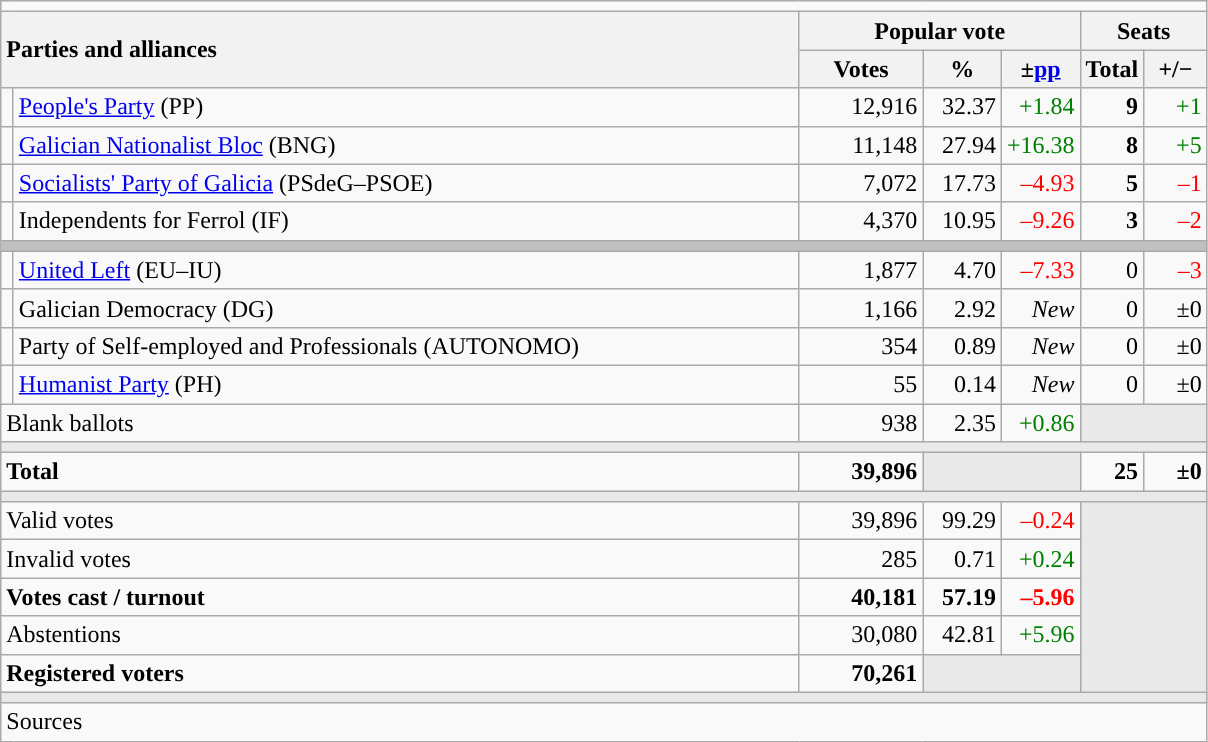<table class="wikitable" style="text-align:right;">
<tr>
<td colspan="7"></td>
</tr>
<tr>
<th style="text-align:left;" rowspan="2" colspan="2" width="525">Parties and alliances</th>
<th colspan="3">Popular vote</th>
<th colspan="2">Seats</th>
</tr>
<tr>
<th width="75">Votes</th>
<th width="45">%</th>
<th width="45">±<a href='#'>pp</a></th>
<th width="35">Total</th>
<th width="35">+/−</th>
</tr>
<tr>
<td width="1" style="color:inherit;background:"></td>
<td align="left"><a href='#'>People's Party</a> (PP)</td>
<td>12,916</td>
<td>32.37</td>
<td style="color:green;">+1.84</td>
<td><strong>9</strong></td>
<td style="color:green;">+1</td>
</tr>
<tr>
<td style="color:inherit;background:"></td>
<td align="left"><a href='#'>Galician Nationalist Bloc</a> (BNG)</td>
<td>11,148</td>
<td>27.94</td>
<td style="color:green;">+16.38</td>
<td><strong>8</strong></td>
<td style="color:green;">+5</td>
</tr>
<tr>
<td style="color:inherit;background:"></td>
<td align="left"><a href='#'>Socialists' Party of Galicia</a> (PSdeG–PSOE)</td>
<td>7,072</td>
<td>17.73</td>
<td style="color:red;">–4.93</td>
<td><strong>5</strong></td>
<td style="color:red;">–1</td>
</tr>
<tr>
<td style="color:inherit;background:"></td>
<td align="left">Independents for Ferrol (IF)</td>
<td>4,370</td>
<td>10.95</td>
<td style="color:red;">–9.26</td>
<td><strong>3</strong></td>
<td style="color:red;">–2</td>
</tr>
<tr>
<td colspan="7" bgcolor="#C0C0C0"></td>
</tr>
<tr>
<td style="color:inherit;background:"></td>
<td align="left"><a href='#'>United Left</a> (EU–IU)</td>
<td>1,877</td>
<td>4.70</td>
<td style="color:red;">–7.33</td>
<td>0</td>
<td style="color:red;">–3</td>
</tr>
<tr>
<td style="color:inherit;background:"></td>
<td align="left">Galician Democracy (DG)</td>
<td>1,166</td>
<td>2.92</td>
<td><em>New</em></td>
<td>0</td>
<td>±0</td>
</tr>
<tr>
<td style="color:inherit;background:"></td>
<td align="left">Party of Self-employed and Professionals (AUTONOMO)</td>
<td>354</td>
<td>0.89</td>
<td><em>New</em></td>
<td>0</td>
<td>±0</td>
</tr>
<tr>
<td style="color:inherit;background:"></td>
<td align="left"><a href='#'>Humanist Party</a> (PH)</td>
<td>55</td>
<td>0.14</td>
<td><em>New</em></td>
<td>0</td>
<td>±0</td>
</tr>
<tr>
<td align="left" colspan="2">Blank ballots</td>
<td>938</td>
<td>2.35</td>
<td style="color:green;">+0.86</td>
<td bgcolor="#E9E9E9" colspan="2"></td>
</tr>
<tr>
<td colspan="7" bgcolor="#E9E9E9"></td>
</tr>
<tr style="font-weight:bold;">
<td align="left" colspan="2">Total</td>
<td>39,896</td>
<td bgcolor="#E9E9E9" colspan="2"></td>
<td>25</td>
<td>±0</td>
</tr>
<tr>
<td colspan="7" bgcolor="#E9E9E9"></td>
</tr>
<tr>
<td align="left" colspan="2">Valid votes</td>
<td>39,896</td>
<td>99.29</td>
<td style="color:red;">–0.24</td>
<td bgcolor="#E9E9E9" colspan="2" rowspan="5"></td>
</tr>
<tr>
<td align="left" colspan="2">Invalid votes</td>
<td>285</td>
<td>0.71</td>
<td style="color:green;">+0.24</td>
</tr>
<tr style="font-weight:bold;">
<td align="left" colspan="2">Votes cast / turnout</td>
<td>40,181</td>
<td>57.19</td>
<td style="color:red;">–5.96</td>
</tr>
<tr>
<td align="left" colspan="2">Abstentions</td>
<td>30,080</td>
<td>42.81</td>
<td style="color:green;">+5.96</td>
</tr>
<tr style="font-weight:bold;">
<td align="left" colspan="2">Registered voters</td>
<td>70,261</td>
<td bgcolor="#E9E9E9" colspan="2"></td>
</tr>
<tr>
<td colspan="7" bgcolor="#E9E9E9"></td>
</tr>
<tr>
<td align="left" colspan="7">Sources</td>
</tr>
</table>
